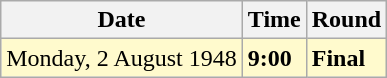<table class="wikitable">
<tr>
<th>Date</th>
<th>Time</th>
<th>Round</th>
</tr>
<tr style=background:lemonchiffon>
<td>Monday, 2 August 1948</td>
<td><strong>9:00</strong></td>
<td><strong>Final</strong></td>
</tr>
</table>
